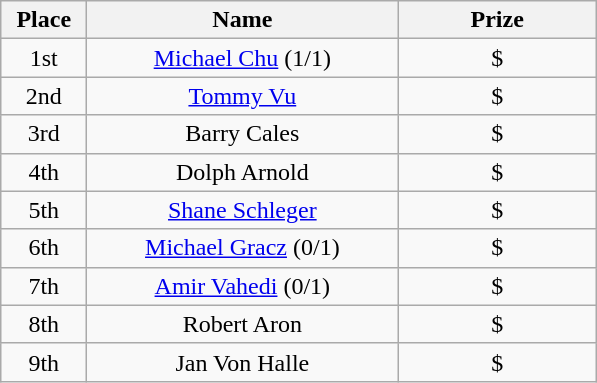<table class="wikitable" style="text-align:center">
<tr>
<th width="50">Place</th>
<th width="200">Name</th>
<th width="125">Prize</th>
</tr>
<tr>
<td>1st</td>
<td><a href='#'>Michael Chu</a> (1/1)</td>
<td>$</td>
</tr>
<tr>
<td>2nd</td>
<td><a href='#'>Tommy Vu</a></td>
<td>$</td>
</tr>
<tr>
<td>3rd</td>
<td>Barry Cales</td>
<td>$</td>
</tr>
<tr>
<td>4th</td>
<td>Dolph Arnold</td>
<td>$</td>
</tr>
<tr>
<td>5th</td>
<td><a href='#'>Shane Schleger</a></td>
<td>$</td>
</tr>
<tr>
<td>6th</td>
<td><a href='#'>Michael Gracz</a> (0/1)</td>
<td>$</td>
</tr>
<tr>
<td>7th</td>
<td><a href='#'>Amir Vahedi</a> (0/1)</td>
<td>$</td>
</tr>
<tr>
<td>8th</td>
<td>Robert Aron</td>
<td>$</td>
</tr>
<tr>
<td>9th</td>
<td>Jan Von Halle</td>
<td>$</td>
</tr>
</table>
